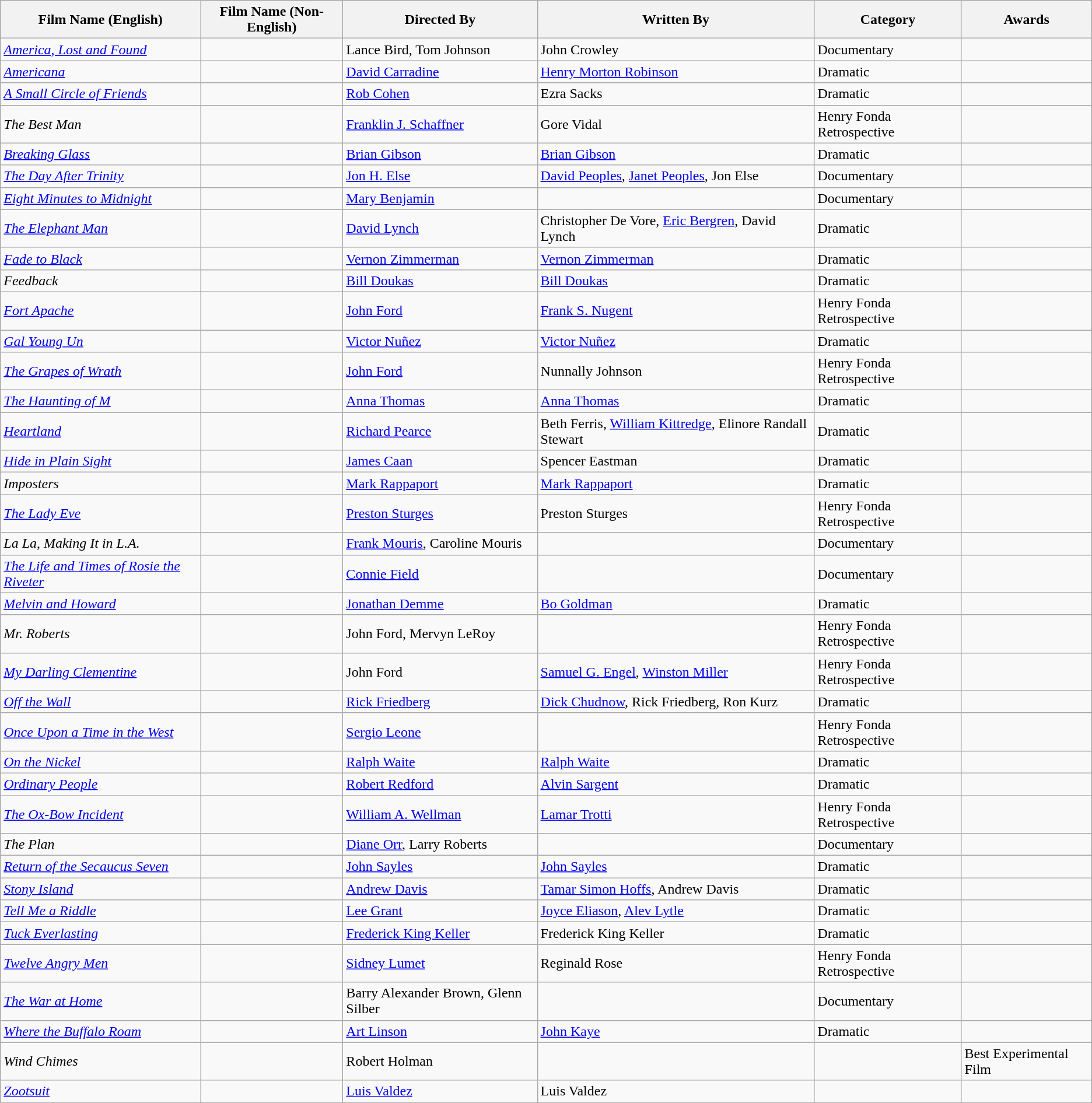<table class="wikitable">
<tr>
<th>Film Name (English)</th>
<th>Film Name (Non-English)</th>
<th>Directed By</th>
<th>Written By</th>
<th>Category</th>
<th>Awards</th>
</tr>
<tr>
<td><em><a href='#'>America, Lost and Found</a></em></td>
<td></td>
<td>Lance Bird, Tom Johnson</td>
<td>John Crowley</td>
<td>Documentary</td>
<td></td>
</tr>
<tr>
<td><em><a href='#'>Americana</a></em></td>
<td></td>
<td><a href='#'>David Carradine</a></td>
<td><a href='#'>Henry Morton Robinson</a></td>
<td>Dramatic</td>
<td></td>
</tr>
<tr>
<td><em><a href='#'>A Small Circle of Friends</a></em></td>
<td></td>
<td><a href='#'>Rob Cohen</a></td>
<td>Ezra Sacks</td>
<td>Dramatic</td>
<td></td>
</tr>
<tr>
<td><em>The Best Man</em></td>
<td></td>
<td><a href='#'>Franklin J. Schaffner</a></td>
<td>Gore Vidal</td>
<td>Henry Fonda Retrospective</td>
<td></td>
</tr>
<tr>
<td><em><a href='#'>Breaking Glass</a></em></td>
<td></td>
<td><a href='#'>Brian Gibson</a></td>
<td><a href='#'>Brian Gibson</a></td>
<td>Dramatic</td>
<td></td>
</tr>
<tr>
<td><em><a href='#'>The Day After Trinity</a></em></td>
<td></td>
<td><a href='#'>Jon H. Else</a></td>
<td><a href='#'>David Peoples</a>, <a href='#'>Janet Peoples</a>, Jon Else</td>
<td>Documentary</td>
<td></td>
</tr>
<tr>
<td><em><a href='#'>Eight Minutes to Midnight</a></em></td>
<td></td>
<td><a href='#'>Mary Benjamin</a></td>
<td></td>
<td>Documentary</td>
<td></td>
</tr>
<tr>
<td><em><a href='#'>The Elephant Man</a></em></td>
<td></td>
<td><a href='#'>David Lynch</a></td>
<td>Christopher De Vore, <a href='#'>Eric Bergren</a>, David Lynch</td>
<td>Dramatic</td>
<td></td>
</tr>
<tr>
<td><em><a href='#'>Fade to Black</a></em></td>
<td></td>
<td><a href='#'>Vernon Zimmerman</a></td>
<td><a href='#'>Vernon Zimmerman</a></td>
<td>Dramatic</td>
<td></td>
</tr>
<tr>
<td><em>Feedback</em></td>
<td></td>
<td><a href='#'>Bill Doukas</a></td>
<td><a href='#'>Bill Doukas</a></td>
<td>Dramatic</td>
<td></td>
</tr>
<tr>
<td><em><a href='#'>Fort Apache</a></em></td>
<td></td>
<td><a href='#'>John Ford</a></td>
<td><a href='#'>Frank S. Nugent</a></td>
<td>Henry Fonda Retrospective</td>
<td></td>
</tr>
<tr>
<td><em><a href='#'>Gal Young Un</a></em></td>
<td></td>
<td><a href='#'>Victor Nuñez</a></td>
<td><a href='#'>Victor Nuñez</a></td>
<td>Dramatic</td>
<td></td>
</tr>
<tr>
<td><em><a href='#'>The Grapes of Wrath</a></em></td>
<td></td>
<td><a href='#'>John Ford</a></td>
<td>Nunnally Johnson</td>
<td>Henry Fonda Retrospective</td>
<td></td>
</tr>
<tr>
<td><em><a href='#'>The Haunting of M</a></em></td>
<td></td>
<td><a href='#'>Anna Thomas</a></td>
<td><a href='#'>Anna Thomas</a></td>
<td>Dramatic</td>
<td></td>
</tr>
<tr>
<td><em><a href='#'>Heartland</a></em></td>
<td></td>
<td><a href='#'>Richard Pearce</a></td>
<td>Beth Ferris, <a href='#'>William Kittredge</a>, Elinore Randall Stewart</td>
<td>Dramatic</td>
<td></td>
</tr>
<tr>
<td><em><a href='#'>Hide in Plain Sight</a></em></td>
<td></td>
<td><a href='#'>James Caan</a></td>
<td>Spencer Eastman</td>
<td>Dramatic</td>
<td></td>
</tr>
<tr>
<td><em>Imposters</em></td>
<td></td>
<td><a href='#'>Mark Rappaport</a></td>
<td><a href='#'>Mark Rappaport</a></td>
<td>Dramatic</td>
<td></td>
</tr>
<tr>
<td><em><a href='#'>The Lady Eve</a></em></td>
<td></td>
<td><a href='#'>Preston Sturges</a></td>
<td>Preston Sturges</td>
<td>Henry Fonda Retrospective</td>
<td></td>
</tr>
<tr>
<td><em>La La, Making It in L.A.</em></td>
<td></td>
<td><a href='#'>Frank Mouris</a>, Caroline Mouris</td>
<td></td>
<td>Documentary</td>
<td></td>
</tr>
<tr>
<td><em><a href='#'>The Life and Times of Rosie the Riveter</a></em></td>
<td></td>
<td><a href='#'>Connie Field</a></td>
<td></td>
<td>Documentary</td>
<td></td>
</tr>
<tr>
<td><em><a href='#'>Melvin and Howard</a></em></td>
<td></td>
<td><a href='#'>Jonathan Demme</a></td>
<td><a href='#'>Bo Goldman</a></td>
<td>Dramatic</td>
<td></td>
</tr>
<tr>
<td><em>Mr. Roberts</em></td>
<td></td>
<td>John Ford, Mervyn LeRoy</td>
<td></td>
<td>Henry Fonda Retrospective</td>
<td></td>
</tr>
<tr>
<td><em><a href='#'>My Darling Clementine</a></em></td>
<td></td>
<td>John Ford</td>
<td><a href='#'>Samuel G. Engel</a>, <a href='#'>Winston Miller</a></td>
<td>Henry Fonda Retrospective</td>
<td></td>
</tr>
<tr>
<td><em><a href='#'>Off the Wall</a></em></td>
<td></td>
<td><a href='#'>Rick Friedberg</a></td>
<td><a href='#'>Dick Chudnow</a>, Rick Friedberg, Ron Kurz</td>
<td>Dramatic</td>
<td></td>
</tr>
<tr>
<td><em><a href='#'>Once Upon a Time in the West</a></em></td>
<td></td>
<td><a href='#'>Sergio Leone</a></td>
<td></td>
<td>Henry Fonda Retrospective</td>
<td></td>
</tr>
<tr>
<td><em><a href='#'>On the Nickel</a></em></td>
<td></td>
<td><a href='#'>Ralph Waite</a></td>
<td><a href='#'>Ralph Waite</a></td>
<td>Dramatic</td>
<td></td>
</tr>
<tr>
<td><em><a href='#'>Ordinary People</a></em></td>
<td></td>
<td><a href='#'>Robert Redford</a></td>
<td><a href='#'>Alvin Sargent</a></td>
<td>Dramatic</td>
<td></td>
</tr>
<tr>
<td><em><a href='#'>The Ox-Bow Incident</a></em></td>
<td></td>
<td><a href='#'>William A. Wellman</a></td>
<td><a href='#'>Lamar Trotti</a></td>
<td>Henry Fonda Retrospective</td>
<td></td>
</tr>
<tr>
<td><em>The Plan</em></td>
<td></td>
<td><a href='#'>Diane Orr</a>, Larry Roberts</td>
<td></td>
<td>Documentary</td>
<td></td>
</tr>
<tr>
<td><em><a href='#'>Return of the Secaucus Seven</a></em></td>
<td></td>
<td><a href='#'>John Sayles</a></td>
<td><a href='#'>John Sayles</a></td>
<td>Dramatic</td>
<td></td>
</tr>
<tr>
<td><em><a href='#'>Stony Island</a></em></td>
<td></td>
<td><a href='#'>Andrew Davis</a></td>
<td><a href='#'>Tamar Simon Hoffs</a>, Andrew Davis</td>
<td>Dramatic</td>
<td></td>
</tr>
<tr>
<td><em><a href='#'>Tell Me a Riddle</a></em></td>
<td></td>
<td><a href='#'>Lee Grant</a></td>
<td><a href='#'>Joyce Eliason</a>, <a href='#'>Alev Lytle</a></td>
<td>Dramatic</td>
<td></td>
</tr>
<tr>
<td><em><a href='#'>Tuck Everlasting</a></em></td>
<td></td>
<td><a href='#'>Frederick King Keller</a></td>
<td>Frederick King Keller</td>
<td>Dramatic</td>
<td></td>
</tr>
<tr>
<td><em><a href='#'>Twelve Angry Men</a></em></td>
<td></td>
<td><a href='#'>Sidney Lumet</a></td>
<td>Reginald Rose</td>
<td>Henry Fonda Retrospective</td>
<td></td>
</tr>
<tr>
<td><em><a href='#'>The War at Home</a></em></td>
<td></td>
<td>Barry Alexander Brown, Glenn Silber</td>
<td></td>
<td>Documentary</td>
<td></td>
</tr>
<tr>
<td><em><a href='#'>Where the Buffalo Roam</a></em></td>
<td></td>
<td><a href='#'>Art Linson</a></td>
<td><a href='#'>John Kaye</a></td>
<td>Dramatic</td>
<td></td>
</tr>
<tr>
<td><em>Wind Chimes</em></td>
<td></td>
<td>Robert Holman</td>
<td></td>
<td></td>
<td>Best Experimental Film</td>
</tr>
<tr>
<td><em><a href='#'>Zootsuit</a></em></td>
<td></td>
<td><a href='#'>Luis Valdez</a></td>
<td>Luis Valdez</td>
<td></td>
<td></td>
</tr>
</table>
